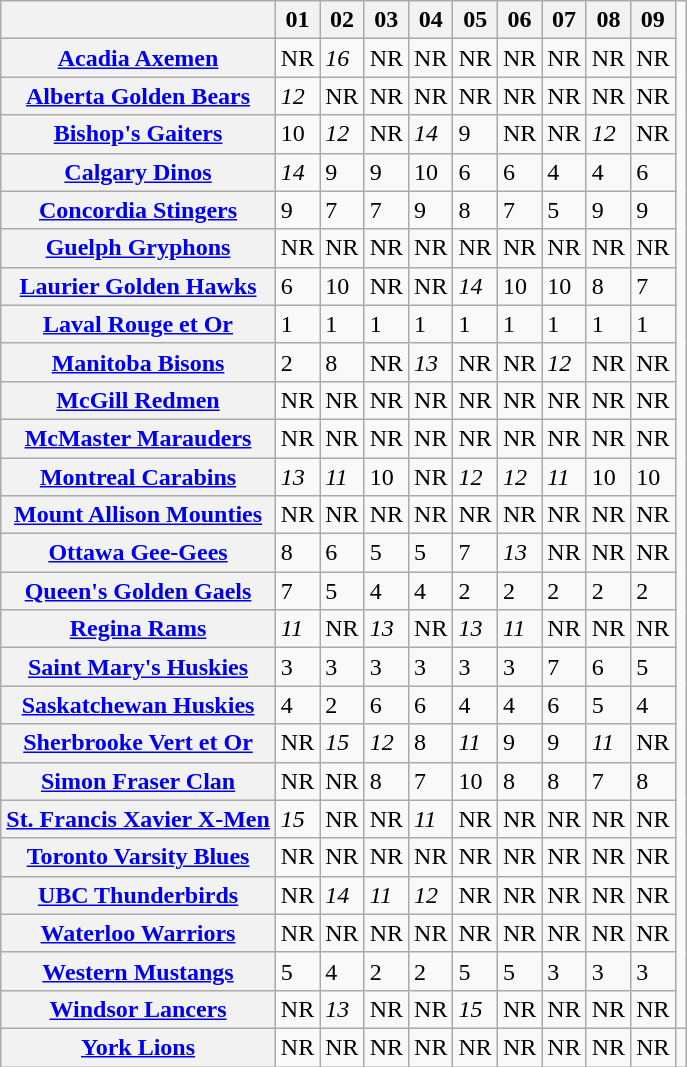<table class="wikitable sortable">
<tr>
<th scope="col"></th>
<th scope="col">01</th>
<th scope="col">02</th>
<th scope="col">03</th>
<th scope="col">04</th>
<th scope="col">05</th>
<th scope="col">06</th>
<th scope="col">07</th>
<th scope="col">08</th>
<th scope="col">09</th>
</tr>
<tr>
<th scope="row"><a href='#'>Acadia Axemen</a></th>
<td>NR</td>
<td><em>16</em></td>
<td>NR</td>
<td>NR</td>
<td>NR</td>
<td>NR</td>
<td>NR</td>
<td>NR</td>
<td>NR</td>
</tr>
<tr>
<th scope="row"><a href='#'>Alberta Golden Bears</a></th>
<td><em>12</em></td>
<td>NR</td>
<td>NR</td>
<td>NR</td>
<td>NR</td>
<td>NR</td>
<td>NR</td>
<td>NR</td>
<td>NR</td>
</tr>
<tr>
<th scope="row"><a href='#'>Bishop's Gaiters</a></th>
<td>10</td>
<td><em>12</em></td>
<td>NR</td>
<td><em>14</em></td>
<td>9</td>
<td>NR</td>
<td>NR</td>
<td><em>12</em></td>
<td>NR</td>
</tr>
<tr>
<th scope="row"><a href='#'>Calgary Dinos</a></th>
<td><em>14</em></td>
<td>9</td>
<td>9</td>
<td>10</td>
<td>6</td>
<td>6</td>
<td>4</td>
<td>4</td>
<td>6</td>
</tr>
<tr>
<th scope="row"><a href='#'>Concordia Stingers</a></th>
<td>9</td>
<td>7</td>
<td>7</td>
<td>9</td>
<td>8</td>
<td>7</td>
<td>5</td>
<td>9</td>
<td>9</td>
</tr>
<tr>
<th scope="row"><a href='#'>Guelph Gryphons</a></th>
<td>NR</td>
<td>NR</td>
<td>NR</td>
<td>NR</td>
<td>NR</td>
<td>NR</td>
<td>NR</td>
<td>NR</td>
<td>NR</td>
</tr>
<tr>
<th scope="row"><a href='#'>Laurier Golden Hawks</a></th>
<td>6</td>
<td>10</td>
<td>NR</td>
<td>NR</td>
<td><em>14</em></td>
<td>10</td>
<td>10</td>
<td>8</td>
<td>7</td>
</tr>
<tr>
<th scope="row"><a href='#'>Laval Rouge et Or</a></th>
<td>1</td>
<td>1</td>
<td>1</td>
<td>1</td>
<td>1</td>
<td>1</td>
<td>1</td>
<td>1</td>
<td>1</td>
</tr>
<tr>
<th scope="row"><a href='#'>Manitoba Bisons</a></th>
<td>2</td>
<td>8</td>
<td>NR</td>
<td><em>13</em></td>
<td>NR</td>
<td>NR</td>
<td><em>12</em></td>
<td>NR</td>
<td>NR</td>
</tr>
<tr>
<th scope="row"><a href='#'>McGill Redmen</a></th>
<td>NR</td>
<td>NR</td>
<td>NR</td>
<td>NR</td>
<td>NR</td>
<td>NR</td>
<td>NR</td>
<td>NR</td>
<td>NR</td>
</tr>
<tr>
<th scope="row"><a href='#'>McMaster Marauders</a></th>
<td>NR</td>
<td>NR</td>
<td>NR</td>
<td>NR</td>
<td>NR</td>
<td>NR</td>
<td>NR</td>
<td>NR</td>
<td>NR</td>
</tr>
<tr>
<th scope="row"><a href='#'>Montreal Carabins</a></th>
<td><em>13</em></td>
<td><em>11</em></td>
<td>10</td>
<td>NR</td>
<td><em>12</em></td>
<td><em>12</em></td>
<td><em>11</em></td>
<td>10</td>
<td>10</td>
</tr>
<tr>
<th scope="row"><a href='#'>Mount Allison Mounties</a></th>
<td>NR</td>
<td>NR</td>
<td>NR</td>
<td>NR</td>
<td>NR</td>
<td>NR</td>
<td>NR</td>
<td>NR</td>
<td>NR</td>
</tr>
<tr>
<th scope="row"><a href='#'>Ottawa Gee-Gees</a></th>
<td>8</td>
<td>6</td>
<td>5</td>
<td>5</td>
<td>7</td>
<td><em>13</em></td>
<td>NR</td>
<td>NR</td>
<td>NR</td>
</tr>
<tr>
<th scope="row"><a href='#'>Queen's Golden Gaels</a></th>
<td>7</td>
<td>5</td>
<td>4</td>
<td>4</td>
<td>2</td>
<td>2</td>
<td>2</td>
<td>2</td>
<td>2</td>
</tr>
<tr>
<th scope="row"><a href='#'>Regina Rams</a></th>
<td><em>11</em></td>
<td>NR</td>
<td><em>13</em></td>
<td>NR</td>
<td><em>13</em></td>
<td><em>11</em></td>
<td>NR</td>
<td>NR</td>
<td>NR</td>
</tr>
<tr>
<th scope="row"><a href='#'>Saint Mary's Huskies</a></th>
<td>3</td>
<td>3</td>
<td>3</td>
<td>3</td>
<td>3</td>
<td>3</td>
<td>7</td>
<td>6</td>
<td>5</td>
</tr>
<tr>
<th scope="row"><a href='#'>Saskatchewan Huskies</a></th>
<td>4</td>
<td>2</td>
<td>6</td>
<td>6</td>
<td>4</td>
<td>4</td>
<td>6</td>
<td>5</td>
<td>4</td>
</tr>
<tr>
<th scope="row"><a href='#'>Sherbrooke Vert et Or</a></th>
<td>NR</td>
<td><em>15</em></td>
<td><em>12</em></td>
<td>8</td>
<td><em>11</em></td>
<td>9</td>
<td>9</td>
<td><em>11</em></td>
<td>NR</td>
</tr>
<tr>
<th scope="row"><a href='#'>Simon Fraser Clan</a></th>
<td>NR</td>
<td>NR</td>
<td>8</td>
<td>7</td>
<td>10</td>
<td>8</td>
<td>8</td>
<td>7</td>
<td>8</td>
</tr>
<tr>
<th scope="row"><a href='#'>St. Francis Xavier X-Men</a></th>
<td><em>15</em></td>
<td>NR</td>
<td>NR</td>
<td><em>11</em></td>
<td>NR</td>
<td>NR</td>
<td>NR</td>
<td>NR</td>
<td>NR</td>
</tr>
<tr>
<th scope="row"><a href='#'>Toronto Varsity Blues</a></th>
<td>NR</td>
<td>NR</td>
<td>NR</td>
<td>NR</td>
<td>NR</td>
<td>NR</td>
<td>NR</td>
<td>NR</td>
<td>NR</td>
</tr>
<tr>
<th scope="row"><a href='#'>UBC Thunderbirds</a></th>
<td>NR</td>
<td><em>14</em></td>
<td><em>11</em></td>
<td><em>12</em></td>
<td>NR</td>
<td>NR</td>
<td>NR</td>
<td>NR</td>
<td>NR</td>
</tr>
<tr>
<th scope="row"><a href='#'>Waterloo Warriors</a></th>
<td>NR</td>
<td>NR</td>
<td>NR</td>
<td>NR</td>
<td>NR</td>
<td>NR</td>
<td>NR</td>
<td>NR</td>
<td>NR</td>
</tr>
<tr>
<th scope="row"><a href='#'>Western Mustangs</a></th>
<td>5</td>
<td>4</td>
<td>2</td>
<td>2</td>
<td>5</td>
<td>5</td>
<td>3</td>
<td>3</td>
<td>3</td>
</tr>
<tr>
<th scope="row"><a href='#'>Windsor Lancers</a></th>
<td>NR</td>
<td><em>13</em></td>
<td>NR</td>
<td>NR</td>
<td><em>15</em></td>
<td>NR</td>
<td>NR</td>
<td>NR</td>
<td>NR</td>
</tr>
<tr>
<th scope="row"><a href='#'>York Lions</a></th>
<td>NR</td>
<td>NR</td>
<td>NR</td>
<td>NR</td>
<td>NR</td>
<td>NR</td>
<td>NR</td>
<td>NR</td>
<td>NR</td>
<td></td>
</tr>
</table>
